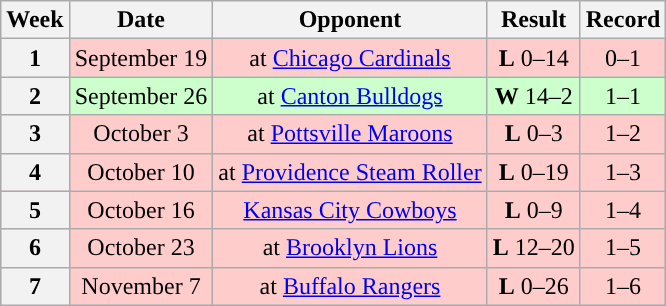<table class="wikitable" style="text-align:center">
<tr>
<th>Week</th>
<th>Date</th>
<th>Opponent</th>
<th>Result</th>
<th>Record</th>
</tr>
<tr style="background:#fcc">
<th>1</th>
<td>September 19</td>
<td>at <a href='#'>Chicago Cardinals</a></td>
<td><strong>L</strong> 0–14</td>
<td>0–1</td>
</tr>
<tr style="background:#cfc">
<th>2</th>
<td>September 26</td>
<td>at <a href='#'>Canton Bulldogs</a></td>
<td><strong>W</strong> 14–2</td>
<td>1–1</td>
</tr>
<tr style="background:#fcc">
<th>3</th>
<td>October 3</td>
<td>at <a href='#'>Pottsville Maroons</a></td>
<td><strong>L</strong> 0–3</td>
<td>1–2</td>
</tr>
<tr style="background:#fcc">
<th>4</th>
<td>October 10</td>
<td>at <a href='#'>Providence Steam Roller</a></td>
<td><strong>L</strong> 0–19</td>
<td>1–3</td>
</tr>
<tr style="background:#fcc">
<th>5</th>
<td>October 16</td>
<td><a href='#'>Kansas City Cowboys</a></td>
<td><strong>L</strong> 0–9</td>
<td>1–4</td>
</tr>
<tr style="background:#fcc">
<th>6</th>
<td>October 23</td>
<td>at <a href='#'>Brooklyn Lions</a></td>
<td><strong>L</strong> 12–20</td>
<td>1–5</td>
</tr>
<tr style="background:#fcc">
<th>7</th>
<td>November 7</td>
<td>at <a href='#'>Buffalo Rangers</a></td>
<td><strong>L</strong> 0–26</td>
<td>1–6</td>
</tr>
</table>
